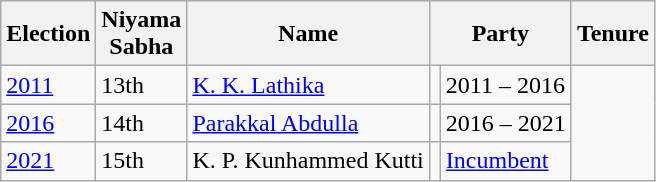<table class="wikitable sortable">
<tr>
<th>Election</th>
<th>Niyama<br>Sabha</th>
<th>Name</th>
<th colspan=2>Party</th>
<th>Tenure</th>
</tr>
<tr>
<td><a href='#'>2011</a></td>
<td>13th</td>
<td><a href='#'>K. K. Lathika</a></td>
<td></td>
<td>2011 – 2016</td>
</tr>
<tr>
<td><a href='#'>2016</a></td>
<td>14th</td>
<td><a href='#'>Parakkal Abdulla</a></td>
<td></td>
<td>2016 – 2021</td>
</tr>
<tr>
<td><a href='#'>2021</a></td>
<td>15th</td>
<td>K. P. Kunhammed Kutti</td>
<td></td>
<td><a href='#'>Incumbent</a></td>
</tr>
</table>
